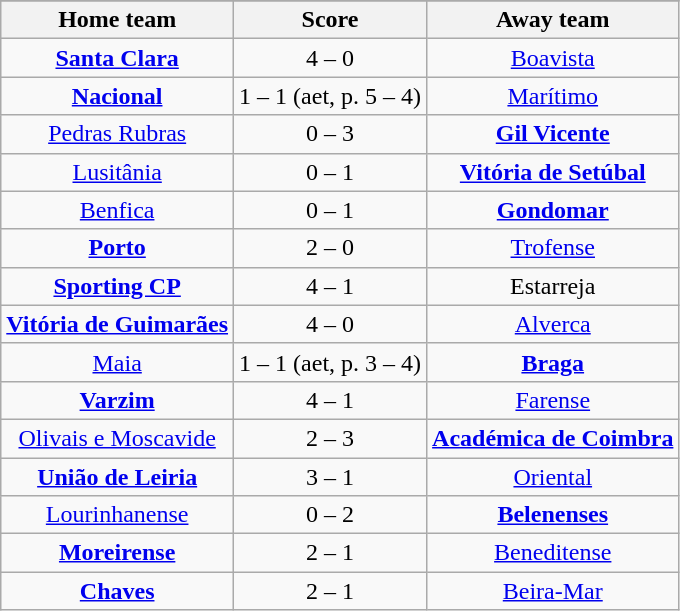<table class="wikitable" style="text-align: center">
<tr>
</tr>
<tr>
<th>Home team</th>
<th>Score</th>
<th>Away team</th>
</tr>
<tr>
<td><strong><a href='#'>Santa Clara</a></strong> </td>
<td>4 – 0</td>
<td><a href='#'>Boavista</a> </td>
</tr>
<tr>
<td><strong><a href='#'>Nacional</a></strong> </td>
<td>1 – 1 (aet, p. 5 – 4)</td>
<td><a href='#'>Marítimo</a> </td>
</tr>
<tr>
<td><a href='#'>Pedras Rubras</a> </td>
<td>0 – 3</td>
<td><strong><a href='#'>Gil Vicente</a></strong> </td>
</tr>
<tr>
<td><a href='#'>Lusitânia</a></td>
<td>0 – 1</td>
<td><strong><a href='#'>Vitória de Setúbal</a></strong> </td>
</tr>
<tr>
<td><a href='#'>Benfica</a> </td>
<td>0 – 1</td>
<td><strong><a href='#'>Gondomar</a></strong> </td>
</tr>
<tr>
<td><strong><a href='#'>Porto</a></strong> </td>
<td>2 – 0</td>
<td><a href='#'>Trofense</a> </td>
</tr>
<tr>
<td><strong><a href='#'>Sporting CP</a></strong> </td>
<td>4 – 1</td>
<td>Estarreja </td>
</tr>
<tr>
<td><strong><a href='#'>Vitória de Guimarães</a></strong> </td>
<td>4 – 0</td>
<td><a href='#'>Alverca</a> </td>
</tr>
<tr>
<td><a href='#'>Maia</a> </td>
<td>1 – 1 (aet, p. 3 – 4)</td>
<td><strong><a href='#'>Braga</a></strong> </td>
</tr>
<tr>
<td><strong><a href='#'>Varzim</a></strong> </td>
<td>4 – 1</td>
<td><a href='#'>Farense</a> </td>
</tr>
<tr>
<td><a href='#'>Olivais e Moscavide</a> </td>
<td>2 – 3</td>
<td><strong><a href='#'>Académica de Coimbra</a></strong> </td>
</tr>
<tr>
<td><strong><a href='#'>União de Leiria</a></strong> </td>
<td>3 – 1</td>
<td><a href='#'>Oriental</a> </td>
</tr>
<tr>
<td><a href='#'>Lourinhanense</a> </td>
<td>0 – 2</td>
<td><strong><a href='#'>Belenenses</a></strong> </td>
</tr>
<tr>
<td><strong><a href='#'>Moreirense</a></strong> </td>
<td>2 – 1</td>
<td><a href='#'>Beneditense</a> </td>
</tr>
<tr>
<td><strong><a href='#'>Chaves</a></strong> </td>
<td>2 – 1</td>
<td><a href='#'>Beira-Mar</a> </td>
</tr>
</table>
